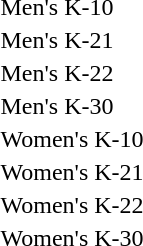<table>
<tr>
<td rowspan=2>Men's K-10</td>
<td rowspan=2></td>
<td rowspan=2></td>
<td></td>
</tr>
<tr>
<td></td>
</tr>
<tr>
<td rowspan=2>Men's K-21</td>
<td rowspan=2></td>
<td rowspan=2></td>
<td></td>
</tr>
<tr>
<td></td>
</tr>
<tr>
<td rowspan=2>Men's K-22</td>
<td rowspan=2></td>
<td rowspan=2></td>
<td></td>
</tr>
<tr>
<td></td>
</tr>
<tr>
<td rowspan=2>Men's K-30</td>
<td rowspan=2></td>
<td rowspan=2></td>
<td></td>
</tr>
<tr>
<td></td>
</tr>
<tr>
<td rowspan=2>Women's K-10</td>
<td rowspan=2></td>
<td rowspan=2></td>
<td></td>
</tr>
<tr>
<td></td>
</tr>
<tr>
<td rowspan=2>Women's K-21</td>
<td rowspan=2></td>
<td rowspan=2></td>
<td></td>
</tr>
<tr>
<td></td>
</tr>
<tr>
<td rowspan=2>Women's K-22</td>
<td rowspan=2></td>
<td rowspan=2></td>
<td></td>
</tr>
<tr>
<td></td>
</tr>
<tr>
<td rowspan=2>Women's K-30</td>
<td rowspan=2></td>
<td rowspan=2></td>
<td></td>
</tr>
<tr>
<td></td>
</tr>
</table>
